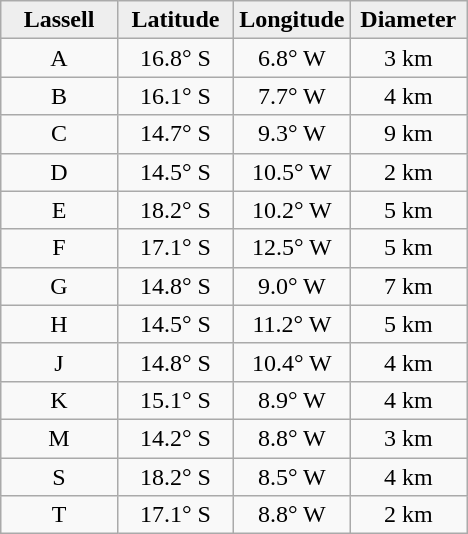<table class="wikitable">
<tr>
<th width="25%" style="background:#eeeeee;">Lassell</th>
<th width="25%" style="background:#eeeeee;">Latitude</th>
<th width="25%" style="background:#eeeeee;">Longitude</th>
<th width="25%" style="background:#eeeeee;">Diameter</th>
</tr>
<tr>
<td align="center">A</td>
<td align="center">16.8° S</td>
<td align="center">6.8° W</td>
<td align="center">3 km</td>
</tr>
<tr>
<td align="center">B</td>
<td align="center">16.1° S</td>
<td align="center">7.7° W</td>
<td align="center">4 km</td>
</tr>
<tr>
<td align="center">C</td>
<td align="center">14.7° S</td>
<td align="center">9.3° W</td>
<td align="center">9 km</td>
</tr>
<tr>
<td align="center">D</td>
<td align="center">14.5° S</td>
<td align="center">10.5° W</td>
<td align="center">2 km</td>
</tr>
<tr>
<td align="center">E</td>
<td align="center">18.2° S</td>
<td align="center">10.2° W</td>
<td align="center">5 km</td>
</tr>
<tr>
<td align="center">F</td>
<td align="center">17.1° S</td>
<td align="center">12.5° W</td>
<td align="center">5 km</td>
</tr>
<tr>
<td align="center">G</td>
<td align="center">14.8° S</td>
<td align="center">9.0° W</td>
<td align="center">7 km</td>
</tr>
<tr>
<td align="center">H</td>
<td align="center">14.5° S</td>
<td align="center">11.2° W</td>
<td align="center">5 km</td>
</tr>
<tr>
<td align="center">J</td>
<td align="center">14.8° S</td>
<td align="center">10.4° W</td>
<td align="center">4 km</td>
</tr>
<tr>
<td align="center">K</td>
<td align="center">15.1° S</td>
<td align="center">8.9° W</td>
<td align="center">4 km</td>
</tr>
<tr>
<td align="center">M</td>
<td align="center">14.2° S</td>
<td align="center">8.8° W</td>
<td align="center">3 km</td>
</tr>
<tr>
<td align="center">S</td>
<td align="center">18.2° S</td>
<td align="center">8.5° W</td>
<td align="center">4 km</td>
</tr>
<tr>
<td align="center">T</td>
<td align="center">17.1° S</td>
<td align="center">8.8° W</td>
<td align="center">2 km</td>
</tr>
</table>
